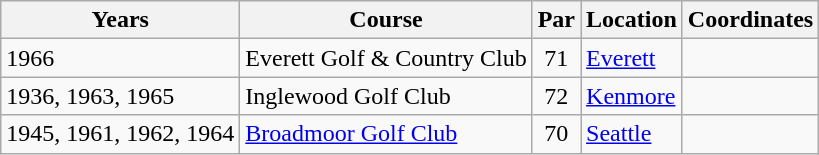<table class="wikitable">
<tr>
<th>Years</th>
<th>Course</th>
<th>Par</th>
<th>Location</th>
<th>Coordinates</th>
</tr>
<tr>
<td>1966</td>
<td>Everett Golf & Country Club</td>
<td align=center>71</td>
<td><a href='#'>Everett</a></td>
<td><small></small></td>
</tr>
<tr>
<td>1936, 1963, 1965</td>
<td>Inglewood Golf Club</td>
<td align=center>72</td>
<td><a href='#'>Kenmore</a></td>
<td><small></small></td>
</tr>
<tr>
<td>1945, 1961, 1962, 1964</td>
<td><a href='#'>Broadmoor Golf Club</a></td>
<td align=center>70</td>
<td><a href='#'>Seattle</a></td>
<td><small></small></td>
</tr>
</table>
